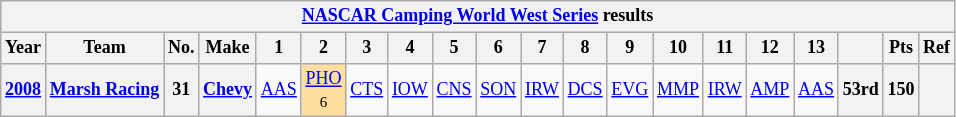<table class="wikitable" style="text-align:center; font-size:75%">
<tr>
<th colspan=23><a href='#'>NASCAR Camping World West Series</a> results</th>
</tr>
<tr>
<th>Year</th>
<th>Team</th>
<th>No.</th>
<th>Make</th>
<th>1</th>
<th>2</th>
<th>3</th>
<th>4</th>
<th>5</th>
<th>6</th>
<th>7</th>
<th>8</th>
<th>9</th>
<th>10</th>
<th>11</th>
<th>12</th>
<th>13</th>
<th></th>
<th>Pts</th>
<th>Ref</th>
</tr>
<tr>
<th><a href='#'>2008</a></th>
<th><a href='#'>Marsh Racing</a></th>
<th>31</th>
<th><a href='#'>Chevy</a></th>
<td><a href='#'>AAS</a></td>
<td style="background:#FFDF9F;"><a href='#'>PHO</a><br><small>6</small></td>
<td><a href='#'>CTS</a></td>
<td><a href='#'>IOW</a></td>
<td><a href='#'>CNS</a></td>
<td><a href='#'>SON</a></td>
<td><a href='#'>IRW</a></td>
<td><a href='#'>DCS</a></td>
<td><a href='#'>EVG</a></td>
<td><a href='#'>MMP</a></td>
<td><a href='#'>IRW</a></td>
<td><a href='#'>AMP</a></td>
<td><a href='#'>AAS</a></td>
<th>53rd</th>
<th>150</th>
<th></th>
</tr>
</table>
